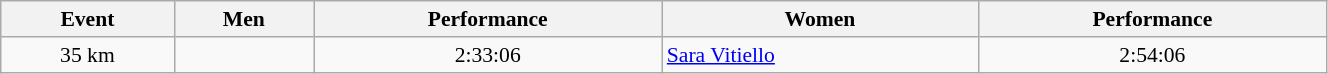<table class="wikitable" width=70% style="font-size:90%; text-align:center;">
<tr>
<th>Event</th>
<th>Men</th>
<th>Performance</th>
<th>Women</th>
<th>Performance</th>
</tr>
<tr>
<td>35 km</td>
<td align=left></td>
<td>2:33:06</td>
<td align=left><a href='#'>Sara Vitiello</a></td>
<td>2:54:06</td>
</tr>
</table>
